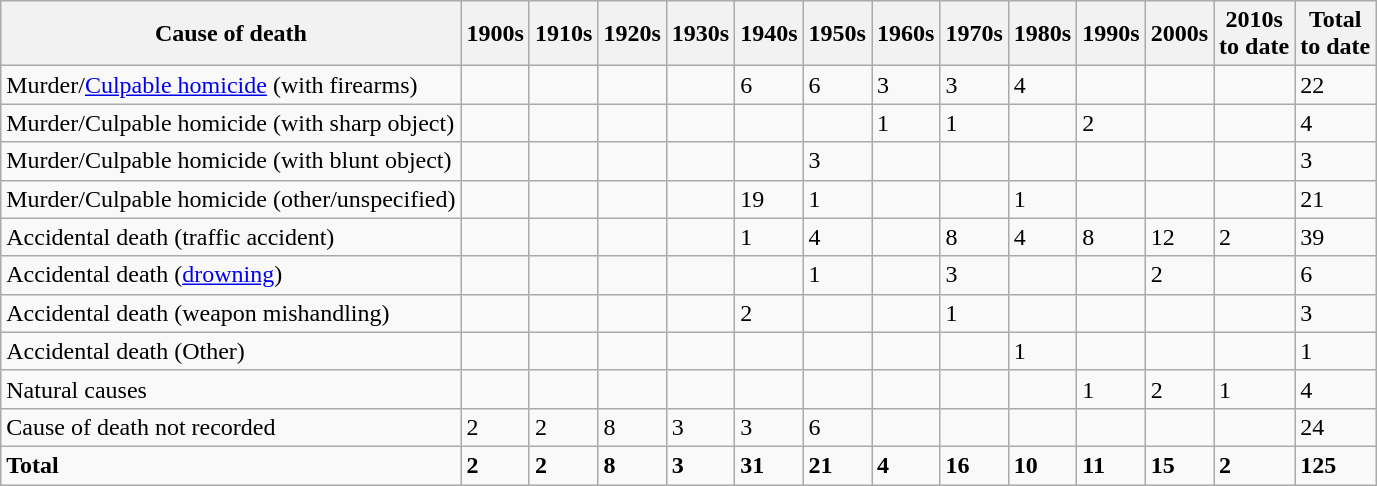<table class="wikitable sortable">
<tr>
<th>Cause of death</th>
<th>1900s</th>
<th>1910s</th>
<th>1920s</th>
<th>1930s</th>
<th>1940s</th>
<th>1950s</th>
<th>1960s</th>
<th>1970s</th>
<th>1980s</th>
<th>1990s</th>
<th>2000s</th>
<th>2010s<br>to date</th>
<th>Total<br>to date</th>
</tr>
<tr>
<td>Murder/<a href='#'>Culpable homicide</a> (with firearms)</td>
<td></td>
<td></td>
<td></td>
<td></td>
<td>6</td>
<td>6</td>
<td>3</td>
<td>3</td>
<td>4</td>
<td></td>
<td></td>
<td></td>
<td>22</td>
</tr>
<tr>
<td>Murder/Culpable homicide (with sharp object)</td>
<td></td>
<td></td>
<td></td>
<td></td>
<td></td>
<td></td>
<td>1</td>
<td>1</td>
<td></td>
<td>2</td>
<td></td>
<td></td>
<td>4</td>
</tr>
<tr>
<td>Murder/Culpable homicide (with blunt object)</td>
<td></td>
<td></td>
<td></td>
<td></td>
<td></td>
<td>3</td>
<td></td>
<td></td>
<td></td>
<td></td>
<td></td>
<td></td>
<td>3</td>
</tr>
<tr>
<td>Murder/Culpable homicide (other/unspecified)</td>
<td></td>
<td></td>
<td></td>
<td></td>
<td>19</td>
<td>1</td>
<td></td>
<td></td>
<td>1</td>
<td></td>
<td></td>
<td></td>
<td>21</td>
</tr>
<tr>
<td>Accidental death (traffic accident)</td>
<td></td>
<td></td>
<td></td>
<td></td>
<td>1</td>
<td>4</td>
<td></td>
<td>8</td>
<td>4</td>
<td>8</td>
<td>12</td>
<td>2</td>
<td>39</td>
</tr>
<tr>
<td>Accidental death (<a href='#'>drowning</a>)</td>
<td></td>
<td></td>
<td></td>
<td></td>
<td></td>
<td>1</td>
<td></td>
<td>3</td>
<td></td>
<td></td>
<td>2</td>
<td></td>
<td>6</td>
</tr>
<tr>
<td>Accidental death (weapon mishandling)</td>
<td></td>
<td></td>
<td></td>
<td></td>
<td>2</td>
<td></td>
<td></td>
<td>1</td>
<td></td>
<td></td>
<td></td>
<td></td>
<td>3</td>
</tr>
<tr>
<td>Accidental death (Other)</td>
<td></td>
<td></td>
<td></td>
<td></td>
<td></td>
<td></td>
<td></td>
<td></td>
<td>1</td>
<td></td>
<td></td>
<td></td>
<td>1</td>
</tr>
<tr>
<td>Natural causes</td>
<td></td>
<td></td>
<td></td>
<td></td>
<td></td>
<td></td>
<td></td>
<td></td>
<td></td>
<td>1</td>
<td>2</td>
<td>1</td>
<td>4</td>
</tr>
<tr>
<td>Cause of death not recorded</td>
<td>2</td>
<td>2</td>
<td>8</td>
<td>3</td>
<td>3</td>
<td>6</td>
<td></td>
<td></td>
<td></td>
<td></td>
<td></td>
<td></td>
<td>24</td>
</tr>
<tr>
<td><strong>Total</strong></td>
<td><strong>2</strong></td>
<td><strong>2</strong></td>
<td><strong>8</strong></td>
<td><strong>3</strong></td>
<td><strong>31</strong></td>
<td><strong>21</strong></td>
<td><strong>4</strong></td>
<td><strong>16</strong></td>
<td><strong>10</strong></td>
<td><strong>11</strong></td>
<td><strong>15</strong></td>
<td><strong>2</strong></td>
<td><strong>125</strong></td>
</tr>
</table>
